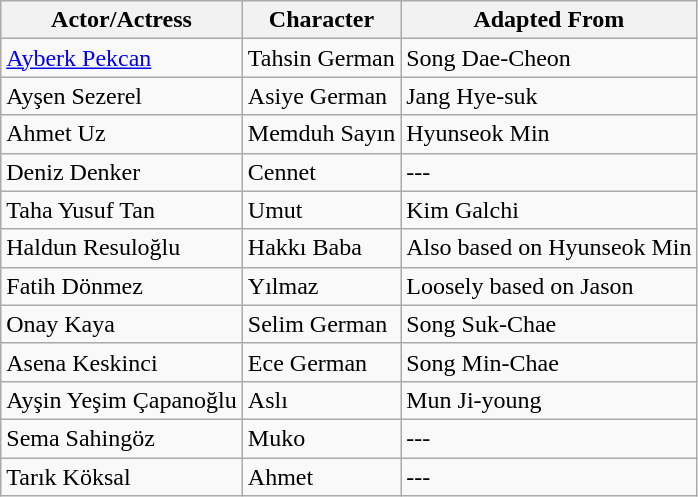<table class="wikitable">
<tr>
<th>Actor/Actress</th>
<th>Character</th>
<th>Adapted From</th>
</tr>
<tr>
<td><a href='#'>Ayberk Pekcan</a></td>
<td>Tahsin German</td>
<td>Song Dae-Cheon</td>
</tr>
<tr>
<td>Ayşen Sezerel</td>
<td>Asiye German</td>
<td>Jang Hye-suk</td>
</tr>
<tr>
<td>Ahmet Uz</td>
<td>Memduh Sayın</td>
<td>Hyunseok Min</td>
</tr>
<tr>
<td>Deniz Denker</td>
<td>Cennet</td>
<td>---</td>
</tr>
<tr>
<td>Taha Yusuf Tan</td>
<td>Umut</td>
<td>Kim Galchi</td>
</tr>
<tr>
<td>Haldun Resuloğlu</td>
<td>Hakkı Baba</td>
<td>Also based on Hyunseok Min</td>
</tr>
<tr>
<td>Fatih Dönmez</td>
<td>Yılmaz</td>
<td>Loosely based on Jason</td>
</tr>
<tr>
<td>Onay Kaya</td>
<td>Selim German</td>
<td>Song Suk-Chae</td>
</tr>
<tr>
<td>Asena Keskinci</td>
<td>Ece German</td>
<td>Song Min-Chae</td>
</tr>
<tr>
<td>Ayşin Yeşim Çapanoğlu</td>
<td>Aslı</td>
<td>Mun Ji-young</td>
</tr>
<tr>
<td>Sema Sahingöz</td>
<td>Muko</td>
<td>---</td>
</tr>
<tr>
<td>Tarık Köksal</td>
<td>Ahmet</td>
<td>---</td>
</tr>
</table>
